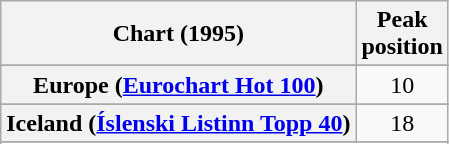<table class="wikitable sortable plainrowheaders" style="text-align:center">
<tr>
<th scope="col">Chart (1995)</th>
<th scope="col">Peak<br>position</th>
</tr>
<tr>
</tr>
<tr>
</tr>
<tr>
</tr>
<tr>
</tr>
<tr>
</tr>
<tr>
<th scope="row">Europe (<a href='#'>Eurochart Hot 100</a>)</th>
<td>10</td>
</tr>
<tr>
</tr>
<tr>
</tr>
<tr>
<th scope="row">Iceland (<a href='#'>Íslenski Listinn Topp 40</a>)</th>
<td>18</td>
</tr>
<tr>
</tr>
<tr>
</tr>
<tr>
</tr>
<tr>
</tr>
<tr>
</tr>
<tr>
</tr>
<tr>
</tr>
<tr>
</tr>
<tr>
</tr>
<tr>
</tr>
<tr>
</tr>
</table>
